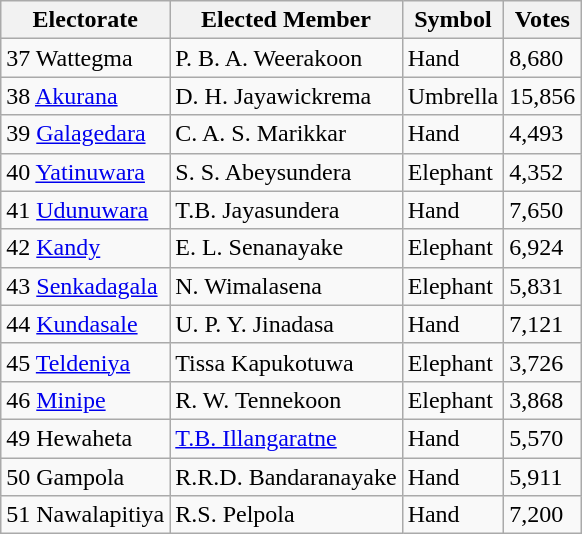<table class="wikitable" border="1">
<tr>
<th>Electorate</th>
<th>Elected Member</th>
<th>Symbol</th>
<th>Votes</th>
</tr>
<tr>
<td>37 Wattegma</td>
<td>P. B. A. Weerakoon</td>
<td>Hand</td>
<td>8,680</td>
</tr>
<tr>
<td>38 <a href='#'>Akurana</a></td>
<td>D. H. Jayawickrema</td>
<td>Umbrella</td>
<td>15,856</td>
</tr>
<tr>
<td>39 <a href='#'>Galagedara</a></td>
<td>C. A. S. Marikkar</td>
<td>Hand</td>
<td>4,493</td>
</tr>
<tr>
<td>40 <a href='#'>Yatinuwara</a></td>
<td>S. S. Abeysundera</td>
<td>Elephant</td>
<td>4,352</td>
</tr>
<tr>
<td>41 <a href='#'>Udunuwara</a></td>
<td>T.B.  Jayasundera</td>
<td>Hand</td>
<td>7,650</td>
</tr>
<tr>
<td>42 <a href='#'>Kandy</a></td>
<td>E. L. Senanayake</td>
<td>Elephant</td>
<td>6,924</td>
</tr>
<tr>
<td>43 <a href='#'>Senkadagala</a></td>
<td>N. Wimalasena</td>
<td>Elephant</td>
<td>5,831</td>
</tr>
<tr>
<td>44 <a href='#'>Kundasale</a></td>
<td>U. P. Y. Jinadasa</td>
<td>Hand</td>
<td>7,121</td>
</tr>
<tr>
<td>45 <a href='#'>Teldeniya</a></td>
<td>Tissa Kapukotuwa</td>
<td>Elephant</td>
<td>3,726</td>
</tr>
<tr>
<td>46 <a href='#'>Minipe</a></td>
<td>R. W. Tennekoon</td>
<td>Elephant</td>
<td>3,868</td>
</tr>
<tr>
<td>49 Hewaheta</td>
<td><a href='#'>T.B. Illangaratne</a></td>
<td>Hand</td>
<td>5,570</td>
</tr>
<tr>
<td>50 Gampola</td>
<td>R.R.D.  Bandaranayake</td>
<td>Hand</td>
<td>5,911</td>
</tr>
<tr>
<td>51 Nawalapitiya</td>
<td>R.S.  Pelpola</td>
<td>Hand</td>
<td>7,200</td>
</tr>
</table>
